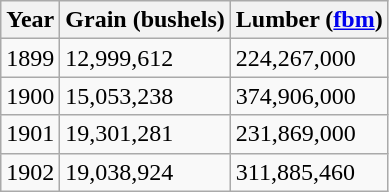<table class="wikitable sortable">
<tr>
<th>Year</th>
<th>Grain (bushels)</th>
<th>Lumber (<a href='#'>fbm</a>)</th>
</tr>
<tr>
<td>1899</td>
<td>12,999,612</td>
<td>224,267,000</td>
</tr>
<tr>
<td>1900</td>
<td>15,053,238</td>
<td>374,906,000</td>
</tr>
<tr>
<td>1901</td>
<td>19,301,281</td>
<td>231,869,000</td>
</tr>
<tr>
<td>1902</td>
<td>19,038,924</td>
<td>311,885,460</td>
</tr>
</table>
